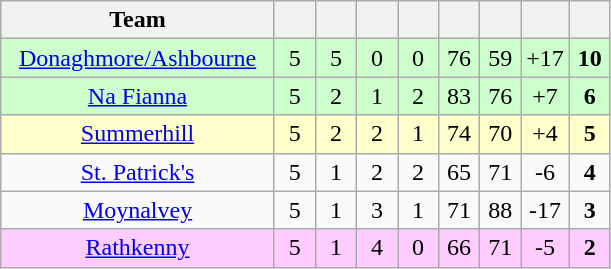<table class="wikitable" style="text-align:center">
<tr>
<th style="width:175px;">Team</th>
<th width="20"></th>
<th width="20"></th>
<th width="20"></th>
<th width="20"></th>
<th width="20"></th>
<th width="20"></th>
<th width="20"></th>
<th width="20"></th>
</tr>
<tr style="background:#cfc;">
<td><a href='#'>Donaghmore/Ashbourne</a></td>
<td>5</td>
<td>5</td>
<td>0</td>
<td>0</td>
<td>76</td>
<td>59</td>
<td>+17</td>
<td><strong>10</strong></td>
</tr>
<tr style="background:#cfc;">
<td><a href='#'>Na Fianna</a></td>
<td>5</td>
<td>2</td>
<td>1</td>
<td>2</td>
<td>83</td>
<td>76</td>
<td>+7</td>
<td><strong>6</strong></td>
</tr>
<tr style="background:#ffffcc;">
<td><a href='#'>Summerhill</a></td>
<td>5</td>
<td>2</td>
<td>2</td>
<td>1</td>
<td>74</td>
<td>70</td>
<td>+4</td>
<td><strong>5</strong></td>
</tr>
<tr>
<td><a href='#'>St. Patrick's</a></td>
<td>5</td>
<td>1</td>
<td>2</td>
<td>2</td>
<td>65</td>
<td>71</td>
<td>-6</td>
<td><strong>4</strong></td>
</tr>
<tr>
<td><a href='#'>Moynalvey</a></td>
<td>5</td>
<td>1</td>
<td>3</td>
<td>1</td>
<td>71</td>
<td>88</td>
<td>-17</td>
<td><strong>3</strong></td>
</tr>
<tr style="background:#fcf;">
<td><a href='#'>Rathkenny</a></td>
<td>5</td>
<td>1</td>
<td>4</td>
<td>0</td>
<td>66</td>
<td>71</td>
<td>-5</td>
<td><strong>2</strong></td>
</tr>
</table>
